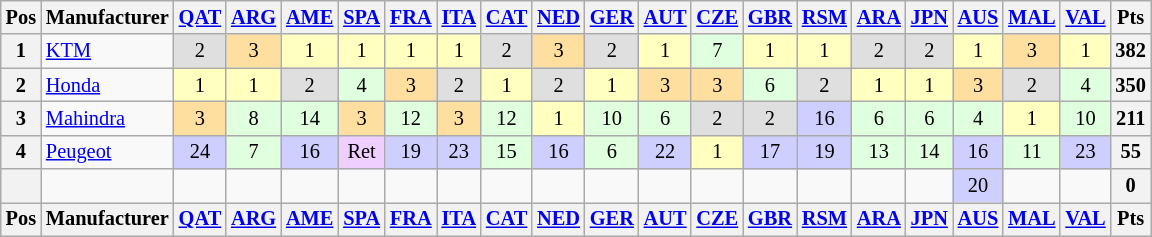<table class="wikitable" style="font-size: 85%; text-align:center">
<tr valign="top">
<th valign="middle">Pos</th>
<th valign="middle">Manufacturer</th>
<th><a href='#'>QAT</a><br></th>
<th><a href='#'>ARG</a><br></th>
<th><a href='#'>AME</a><br></th>
<th><a href='#'>SPA</a><br></th>
<th><a href='#'>FRA</a><br></th>
<th><a href='#'>ITA</a><br></th>
<th><a href='#'>CAT</a><br></th>
<th><a href='#'>NED</a><br></th>
<th><a href='#'>GER</a><br></th>
<th><a href='#'>AUT</a><br></th>
<th><a href='#'>CZE</a><br></th>
<th><a href='#'>GBR</a><br></th>
<th><a href='#'>RSM</a><br></th>
<th><a href='#'>ARA</a><br></th>
<th><a href='#'>JPN</a><br></th>
<th><a href='#'>AUS</a><br></th>
<th><a href='#'>MAL</a><br></th>
<th><a href='#'>VAL</a><br></th>
<th valign="middle">Pts</th>
</tr>
<tr>
<th>1</th>
<td align="left"> <a href='#'>KTM</a></td>
<td style="background:#dfdfdf;">2</td>
<td style="background:#ffdf9f;">3</td>
<td style="background:#ffffbf;">1</td>
<td style="background:#ffffbf;">1</td>
<td style="background:#ffffbf;">1</td>
<td style="background:#ffffbf;">1</td>
<td style="background:#dfdfdf;">2</td>
<td style="background:#ffdf9f;">3</td>
<td style="background:#dfdfdf;">2</td>
<td style="background:#ffffbf;">1</td>
<td style="background:#dfffdf;">7</td>
<td style="background:#ffffbf;">1</td>
<td style="background:#ffffbf;">1</td>
<td style="background:#dfdfdf;">2</td>
<td style="background:#dfdfdf;">2</td>
<td style="background:#ffffbf;">1</td>
<td style="background:#ffdf9f;">3</td>
<td style="background:#ffffbf;">1</td>
<th>382</th>
</tr>
<tr>
<th>2</th>
<td align="left"> <a href='#'>Honda</a></td>
<td style="background:#ffffbf;">1</td>
<td style="background:#ffffbf;">1</td>
<td style="background:#dfdfdf;">2</td>
<td style="background:#dfffdf;">4</td>
<td style="background:#ffdf9f;">3</td>
<td style="background:#dfdfdf;">2</td>
<td style="background:#ffffbf;">1</td>
<td style="background:#dfdfdf;">2</td>
<td style="background:#ffffbf;">1</td>
<td style="background:#ffdf9f;">3</td>
<td style="background:#ffdf9f;">3</td>
<td style="background:#dfffdf;">6</td>
<td style="background:#dfdfdf;">2</td>
<td style="background:#ffffbf;">1</td>
<td style="background:#ffffbf;">1</td>
<td style="background:#ffdf9f;">3</td>
<td style="background:#dfdfdf;">2</td>
<td style="background:#dfffdf;">4</td>
<th>350</th>
</tr>
<tr>
<th>3</th>
<td align="left"> <a href='#'>Mahindra</a></td>
<td style="background:#ffdf9f;">3</td>
<td style="background:#dfffdf;">8</td>
<td style="background:#dfffdf;">14</td>
<td style="background:#ffdf9f;">3</td>
<td style="background:#dfffdf;">12</td>
<td style="background:#ffdf9f;">3</td>
<td style="background:#dfffdf;">12</td>
<td style="background:#ffffbf;">1</td>
<td style="background:#dfffdf;">10</td>
<td style="background:#dfffdf;">6</td>
<td style="background:#dfdfdf;">2</td>
<td style="background:#dfdfdf;">2</td>
<td style="background:#cfcfff;">16</td>
<td style="background:#dfffdf;">6</td>
<td style="background:#dfffdf;">6</td>
<td style="background:#dfffdf;">4</td>
<td style="background:#ffffbf;">1</td>
<td style="background:#dfffdf;">10</td>
<th>211</th>
</tr>
<tr>
<th>4</th>
<td align="left"> <a href='#'>Peugeot</a></td>
<td style="background:#cfcfff;">24</td>
<td style="background:#dfffdf;">7</td>
<td style="background:#cfcfff;">16</td>
<td style="background:#efcfff;">Ret</td>
<td style="background:#cfcfff;">19</td>
<td style="background:#cfcfff;">23</td>
<td style="background:#dfffdf;">15</td>
<td style="background:#cfcfff;">16</td>
<td style="background:#dfffdf;">6</td>
<td style="background:#cfcfff;">22</td>
<td style="background:#ffffbf;">1</td>
<td style="background:#cfcfff;">17</td>
<td style="background:#cfcfff;">19</td>
<td style="background:#dfffdf;">13</td>
<td style="background:#dfffdf;">14</td>
<td style="background:#cfcfff;">16</td>
<td style="background:#dfffdf;">11</td>
<td style="background:#cfcfff;">23</td>
<th>55</th>
</tr>
<tr>
<th></th>
<td align="left"></td>
<td></td>
<td></td>
<td></td>
<td></td>
<td></td>
<td></td>
<td></td>
<td></td>
<td></td>
<td></td>
<td></td>
<td></td>
<td></td>
<td></td>
<td></td>
<td style="background:#cfcfff;">20</td>
<td></td>
<td></td>
<th>0</th>
</tr>
<tr valign="top">
<th valign="middle">Pos</th>
<th valign="middle">Manufacturer</th>
<th><a href='#'>QAT</a><br></th>
<th><a href='#'>ARG</a><br></th>
<th><a href='#'>AME</a><br></th>
<th><a href='#'>SPA</a><br></th>
<th><a href='#'>FRA</a><br></th>
<th><a href='#'>ITA</a><br></th>
<th><a href='#'>CAT</a><br></th>
<th><a href='#'>NED</a><br></th>
<th><a href='#'>GER</a><br></th>
<th><a href='#'>AUT</a><br></th>
<th><a href='#'>CZE</a><br></th>
<th><a href='#'>GBR</a><br></th>
<th><a href='#'>RSM</a><br></th>
<th><a href='#'>ARA</a><br></th>
<th><a href='#'>JPN</a><br></th>
<th><a href='#'>AUS</a><br></th>
<th><a href='#'>MAL</a><br></th>
<th><a href='#'>VAL</a><br></th>
<th valign="middle">Pts</th>
</tr>
</table>
